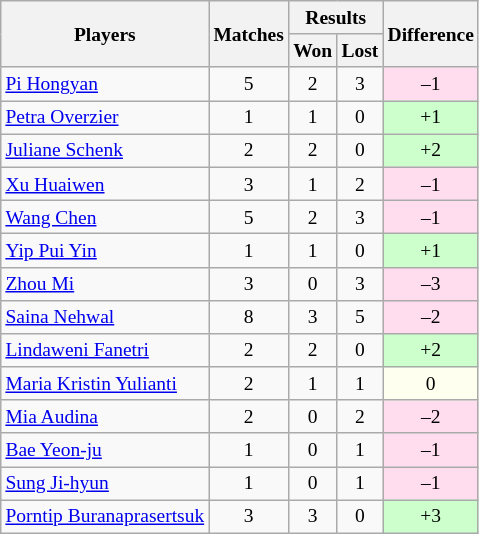<table class=wikitable style="text-align:center; font-size:small">
<tr>
<th rowspan="2">Players</th>
<th rowspan="2">Matches</th>
<th colspan="2">Results</th>
<th rowspan="2">Difference</th>
</tr>
<tr>
<th>Won</th>
<th>Lost</th>
</tr>
<tr>
<td align="left"> <a href='#'>Pi Hongyan</a></td>
<td>5</td>
<td>2</td>
<td>3</td>
<td bgcolor="#ffddee">–1</td>
</tr>
<tr>
<td align="left"> <a href='#'>Petra Overzier</a></td>
<td>1</td>
<td>1</td>
<td>0</td>
<td bgcolor="#ccffcc">+1</td>
</tr>
<tr>
<td align="left"> <a href='#'>Juliane Schenk</a></td>
<td>2</td>
<td>2</td>
<td>0</td>
<td bgcolor="#ccffcc">+2</td>
</tr>
<tr>
<td align="left"> <a href='#'>Xu Huaiwen</a></td>
<td>3</td>
<td>1</td>
<td>2</td>
<td bgcolor="#ffddee">–1</td>
</tr>
<tr>
<td align="left"> <a href='#'>Wang Chen</a></td>
<td>5</td>
<td>2</td>
<td>3</td>
<td bgcolor="#ffddee">–1</td>
</tr>
<tr>
<td align="left"> <a href='#'>Yip Pui Yin</a></td>
<td>1</td>
<td>1</td>
<td>0</td>
<td bgcolor="#ccffcc">+1</td>
</tr>
<tr>
<td align="left"> <a href='#'>Zhou Mi</a></td>
<td>3</td>
<td>0</td>
<td>3</td>
<td bgcolor="#ffddee">–3</td>
</tr>
<tr>
<td align="left"> <a href='#'>Saina Nehwal</a></td>
<td>8</td>
<td>3</td>
<td>5</td>
<td bgcolor="#ffddee">–2</td>
</tr>
<tr>
<td align="left"> <a href='#'>Lindaweni Fanetri</a></td>
<td>2</td>
<td>2</td>
<td>0</td>
<td bgcolor="#ccffcc">+2</td>
</tr>
<tr>
<td align="left"> <a href='#'>Maria Kristin Yulianti</a></td>
<td>2</td>
<td>1</td>
<td>1</td>
<td bgcolor="#fffff0">0</td>
</tr>
<tr>
<td align="left"> <a href='#'>Mia Audina</a></td>
<td>2</td>
<td>0</td>
<td>2</td>
<td bgcolor="#ffddee">–2</td>
</tr>
<tr>
<td align="left"> <a href='#'>Bae Yeon-ju</a></td>
<td>1</td>
<td>0</td>
<td>1</td>
<td bgcolor="#ffddee">–1</td>
</tr>
<tr>
<td align="left"> <a href='#'>Sung Ji-hyun</a></td>
<td>1</td>
<td>0</td>
<td>1</td>
<td bgcolor="#ffddee">–1</td>
</tr>
<tr>
<td align="left"> <a href='#'>Porntip Buranaprasertsuk</a></td>
<td>3</td>
<td>3</td>
<td>0</td>
<td bgcolor="#ccffcc">+3</td>
</tr>
</table>
